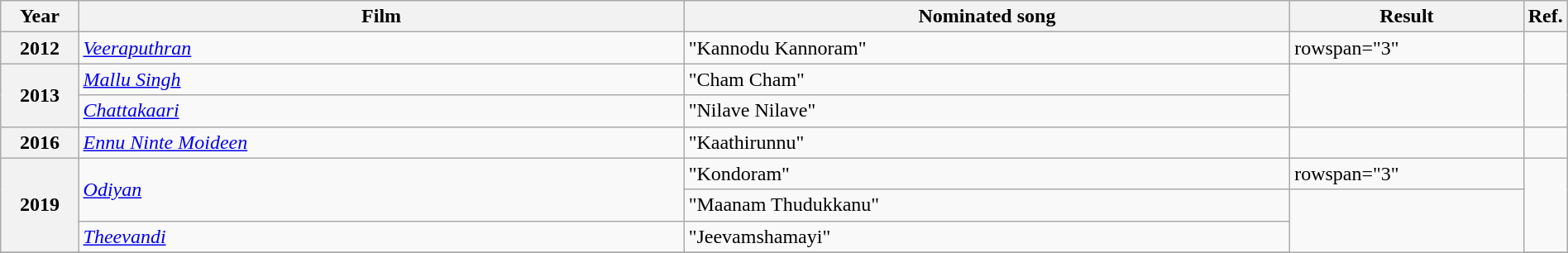<table class="wikitable plainrowheaders" width="100%" textcolor:#000;">
<tr>
<th scope="col" width=5%><strong>Year</strong></th>
<th scope="col" width=39%><strong>Film</strong></th>
<th scope="col" width=39%><strong>Nominated song</strong></th>
<th scope="col" width=15%><strong>Result</strong></th>
<th scope="col" width=2%><strong>Ref.</strong></th>
</tr>
<tr>
<th scope="row">2012</th>
<td><em><a href='#'>Veeraputhran</a></em></td>
<td>"Kannodu Kannoram"</td>
<td>rowspan="3" </td>
<td></td>
</tr>
<tr>
<th scope="row" rowspan="2">2013</th>
<td><em><a href='#'>Mallu Singh</a></em></td>
<td>"Cham Cham"</td>
<td rowspan="2"></td>
</tr>
<tr>
<td><em><a href='#'>Chattakaari</a></em></td>
<td>"Nilave Nilave"</td>
</tr>
<tr>
<th scope="row">2016</th>
<td><em><a href='#'>Ennu Ninte Moideen</a></em></td>
<td>"Kaathirunnu"</td>
<td></td>
<td></td>
</tr>
<tr>
<th scope="row" rowspan="3">2019</th>
<td rowspan="2"><em><a href='#'>Odiyan</a></em></td>
<td>"Kondoram"</td>
<td>rowspan="3" </td>
<td rowspan="3"></td>
</tr>
<tr>
<td>"Maanam Thudukkanu"</td>
</tr>
<tr>
<td><em><a href='#'>Theevandi</a></em></td>
<td>"Jeevamshamayi"</td>
</tr>
<tr>
</tr>
</table>
